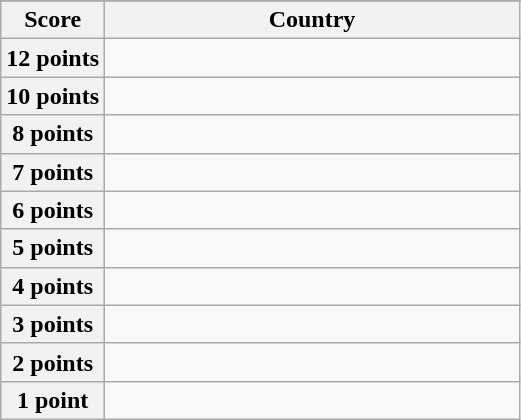<table class="wikitable">
<tr>
</tr>
<tr>
<th scope="col" width="20%">Score</th>
<th scope="col">Country</th>
</tr>
<tr>
<th scope="row">12 points</th>
<td></td>
</tr>
<tr>
<th scope="row">10 points</th>
<td></td>
</tr>
<tr>
<th scope="row">8 points</th>
<td></td>
</tr>
<tr>
<th scope="row">7 points</th>
<td></td>
</tr>
<tr>
<th scope="row">6 points</th>
<td></td>
</tr>
<tr>
<th scope="row">5 points</th>
<td></td>
</tr>
<tr>
<th scope="row">4 points</th>
<td></td>
</tr>
<tr>
<th scope="row">3 points</th>
<td></td>
</tr>
<tr>
<th scope="row">2 points</th>
<td></td>
</tr>
<tr>
<th scope="row">1 point</th>
<td></td>
</tr>
</table>
